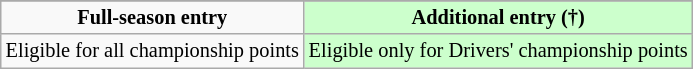<table class="wikitable" style="font-size: 85%;">
<tr>
</tr>
<tr>
<td align="center"><strong>Full-season entry</strong></td>
<td align="center" style="background-color: #ccffcc"><strong>Additional entry (†)</strong></td>
</tr>
<tr>
<td>Eligible for all championship points</td>
<td style="background-color: #ccffcc">Eligible only for Drivers' championship points</td>
</tr>
</table>
